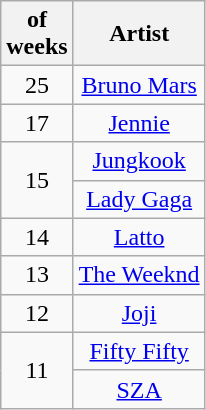<table class="wikitable" style="text-align: center;">
<tr>
<th> of <br>weeks</th>
<th>Artist</th>
</tr>
<tr>
<td>25</td>
<td><a href='#'>Bruno Mars</a></td>
</tr>
<tr>
<td>17</td>
<td><a href='#'>Jennie</a></td>
</tr>
<tr>
<td rowspan="2">15</td>
<td><a href='#'>Jungkook</a></td>
</tr>
<tr>
<td><a href='#'>Lady Gaga</a></td>
</tr>
<tr>
<td>14</td>
<td><a href='#'>Latto</a></td>
</tr>
<tr>
<td>13</td>
<td><a href='#'>The Weeknd</a></td>
</tr>
<tr>
<td rowspan="1">12</td>
<td><a href='#'>Joji</a></td>
</tr>
<tr>
<td rowspan="3">11</td>
<td><a href='#'>Fifty Fifty</a></td>
</tr>
<tr>
<td><a href='#'>SZA</a></td>
</tr>
</table>
